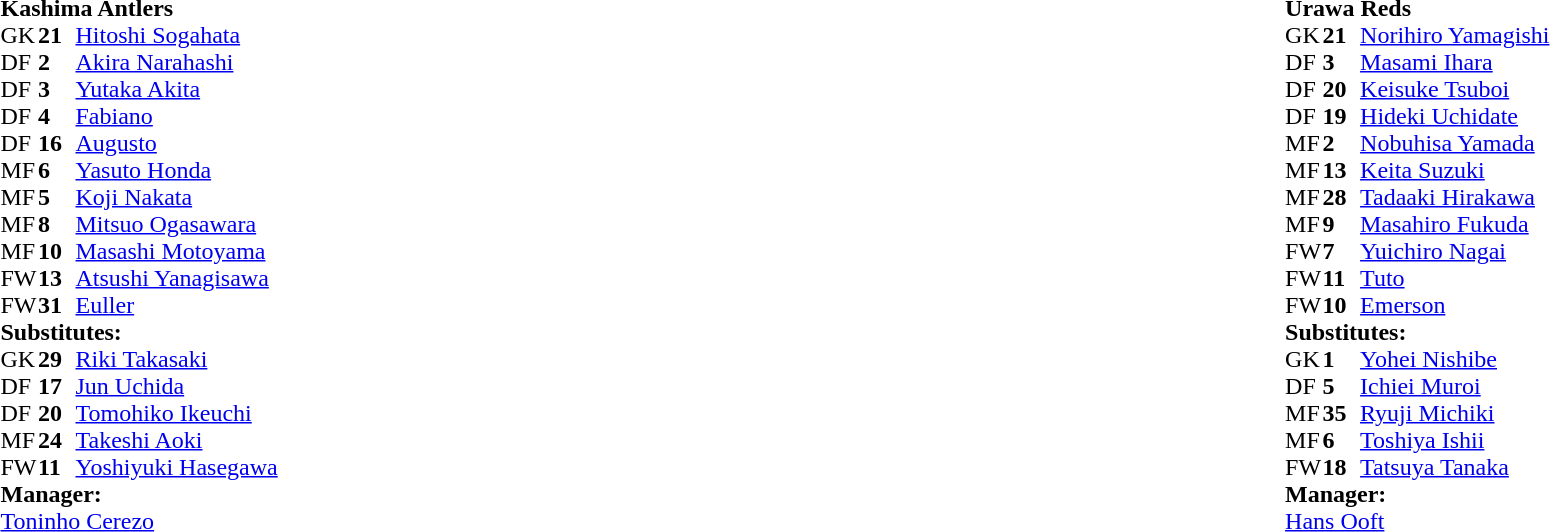<table width="100%">
<tr>
<td valign="top" width="50%"><br><table style="font-size: 100%" cellspacing="0" cellpadding="0">
<tr>
<td colspan="4"><strong>Kashima Antlers</strong></td>
</tr>
<tr>
<th width="25"></th>
<th width="25"></th>
</tr>
<tr>
<td>GK</td>
<td><strong>21</strong></td>
<td> <a href='#'>Hitoshi Sogahata</a></td>
</tr>
<tr>
<td>DF</td>
<td><strong>2</strong></td>
<td> <a href='#'>Akira Narahashi</a></td>
</tr>
<tr>
<td>DF</td>
<td><strong>3</strong></td>
<td> <a href='#'>Yutaka Akita</a></td>
</tr>
<tr>
<td>DF</td>
<td><strong>4</strong></td>
<td> <a href='#'>Fabiano</a></td>
</tr>
<tr>
<td>DF</td>
<td><strong>16</strong></td>
<td> <a href='#'>Augusto</a></td>
</tr>
<tr>
<td>MF</td>
<td><strong>6</strong></td>
<td> <a href='#'>Yasuto Honda</a></td>
</tr>
<tr>
<td>MF</td>
<td><strong>5</strong></td>
<td> <a href='#'>Koji Nakata</a></td>
</tr>
<tr>
<td>MF</td>
<td><strong>8</strong></td>
<td> <a href='#'>Mitsuo Ogasawara</a></td>
</tr>
<tr>
<td>MF</td>
<td><strong>10</strong></td>
<td> <a href='#'>Masashi Motoyama</a></td>
<td></td>
</tr>
<tr>
<td>FW</td>
<td><strong>13</strong></td>
<td> <a href='#'>Atsushi Yanagisawa</a></td>
</tr>
<tr>
<td>FW</td>
<td><strong>31</strong></td>
<td> <a href='#'>Euller</a></td>
<td></td>
</tr>
<tr>
<td colspan="4"><strong>Substitutes:</strong></td>
</tr>
<tr>
<td>GK</td>
<td><strong>29</strong></td>
<td> <a href='#'>Riki Takasaki</a></td>
</tr>
<tr>
<td>DF</td>
<td><strong>17</strong></td>
<td> <a href='#'>Jun Uchida</a></td>
<td></td>
</tr>
<tr>
<td>DF</td>
<td><strong>20</strong></td>
<td> <a href='#'>Tomohiko Ikeuchi</a></td>
</tr>
<tr>
<td>MF</td>
<td><strong>24</strong></td>
<td> <a href='#'>Takeshi Aoki</a></td>
</tr>
<tr>
<td>FW</td>
<td><strong>11</strong></td>
<td> <a href='#'>Yoshiyuki Hasegawa</a></td>
<td></td>
</tr>
<tr>
<td colspan="4"><strong>Manager:</strong></td>
</tr>
<tr>
<td colspan="3"> <a href='#'>Toninho Cerezo</a></td>
</tr>
</table>
</td>
<td valign="top" width="50%"><br><table style="font-size: 100%" cellspacing="0" cellpadding="0" align="center">
<tr>
<td colspan="4"><strong>Urawa Reds</strong></td>
</tr>
<tr>
<th width="25"></th>
<th width="25"></th>
</tr>
<tr>
<td>GK</td>
<td><strong>21</strong></td>
<td> <a href='#'>Norihiro Yamagishi</a></td>
</tr>
<tr>
<td>DF</td>
<td><strong>3</strong></td>
<td> <a href='#'>Masami Ihara</a></td>
<td></td>
</tr>
<tr>
<td>DF</td>
<td><strong>20</strong></td>
<td> <a href='#'>Keisuke Tsuboi</a></td>
</tr>
<tr>
<td>DF</td>
<td><strong>19</strong></td>
<td> <a href='#'>Hideki Uchidate</a></td>
</tr>
<tr>
<td>MF</td>
<td><strong>2</strong></td>
<td> <a href='#'>Nobuhisa Yamada</a></td>
</tr>
<tr>
<td>MF</td>
<td><strong>13</strong></td>
<td> <a href='#'>Keita Suzuki</a></td>
</tr>
<tr>
<td>MF</td>
<td><strong>28</strong></td>
<td> <a href='#'>Tadaaki Hirakawa</a></td>
</tr>
<tr>
<td>MF</td>
<td><strong>9</strong></td>
<td> <a href='#'>Masahiro Fukuda</a></td>
</tr>
<tr>
<td>FW</td>
<td><strong>7</strong></td>
<td> <a href='#'>Yuichiro Nagai</a></td>
<td></td>
</tr>
<tr>
<td>FW</td>
<td><strong>11</strong></td>
<td> <a href='#'>Tuto</a></td>
</tr>
<tr>
<td>FW</td>
<td><strong>10</strong></td>
<td> <a href='#'>Emerson</a></td>
</tr>
<tr>
<td colspan="4"><strong>Substitutes:</strong></td>
</tr>
<tr>
<td>GK</td>
<td><strong>1</strong></td>
<td> <a href='#'>Yohei Nishibe</a></td>
</tr>
<tr>
<td>DF</td>
<td><strong>5</strong></td>
<td> <a href='#'>Ichiei Muroi</a></td>
<td></td>
</tr>
<tr>
<td>MF</td>
<td><strong>35</strong></td>
<td> <a href='#'>Ryuji Michiki</a></td>
</tr>
<tr>
<td>MF</td>
<td><strong>6</strong></td>
<td> <a href='#'>Toshiya Ishii</a></td>
</tr>
<tr>
<td>FW</td>
<td><strong>18</strong></td>
<td> <a href='#'>Tatsuya Tanaka</a></td>
<td></td>
</tr>
<tr>
<td colspan="4"><strong>Manager:</strong></td>
</tr>
<tr>
<td colspan="3"> <a href='#'>Hans Ooft</a></td>
</tr>
</table>
</td>
</tr>
</table>
